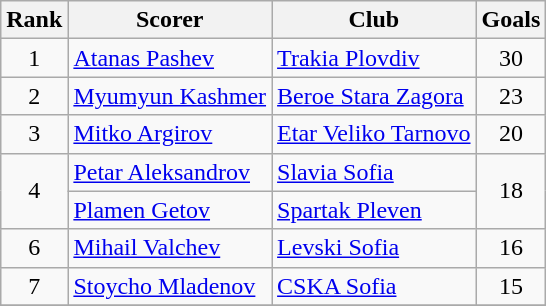<table class="wikitable" style="text-align:center">
<tr>
<th>Rank</th>
<th>Scorer</th>
<th>Club</th>
<th>Goals</th>
</tr>
<tr>
<td rowspan="1">1</td>
<td align="left"> <a href='#'>Atanas Pashev</a></td>
<td align="left"><a href='#'>Trakia Plovdiv</a></td>
<td rowspan="1">30</td>
</tr>
<tr>
<td rowspan="1">2</td>
<td align="left"> <a href='#'>Myumyun Kashmer</a></td>
<td align="left"><a href='#'>Beroe Stara Zagora</a></td>
<td rowspan="1">23</td>
</tr>
<tr>
<td rowspan="1">3</td>
<td align="left"> <a href='#'>Mitko Argirov</a></td>
<td align="left"><a href='#'>Etar Veliko Tarnovo</a></td>
<td rowspan="1">20</td>
</tr>
<tr>
<td rowspan="2">4</td>
<td align="left"> <a href='#'>Petar Aleksandrov</a></td>
<td align="left"><a href='#'>Slavia Sofia</a></td>
<td rowspan="2">18</td>
</tr>
<tr>
<td align="left"> <a href='#'>Plamen Getov</a></td>
<td align="left"><a href='#'>Spartak Pleven</a></td>
</tr>
<tr>
<td rowspan="1">6</td>
<td align="left"> <a href='#'>Mihail Valchev</a></td>
<td align="left"><a href='#'>Levski Sofia</a></td>
<td rowspan="1">16</td>
</tr>
<tr>
<td rowspan="1">7</td>
<td align="left"> <a href='#'>Stoycho Mladenov</a></td>
<td align="left"><a href='#'>CSKA Sofia</a></td>
<td rowspan="1">15</td>
</tr>
<tr>
</tr>
</table>
